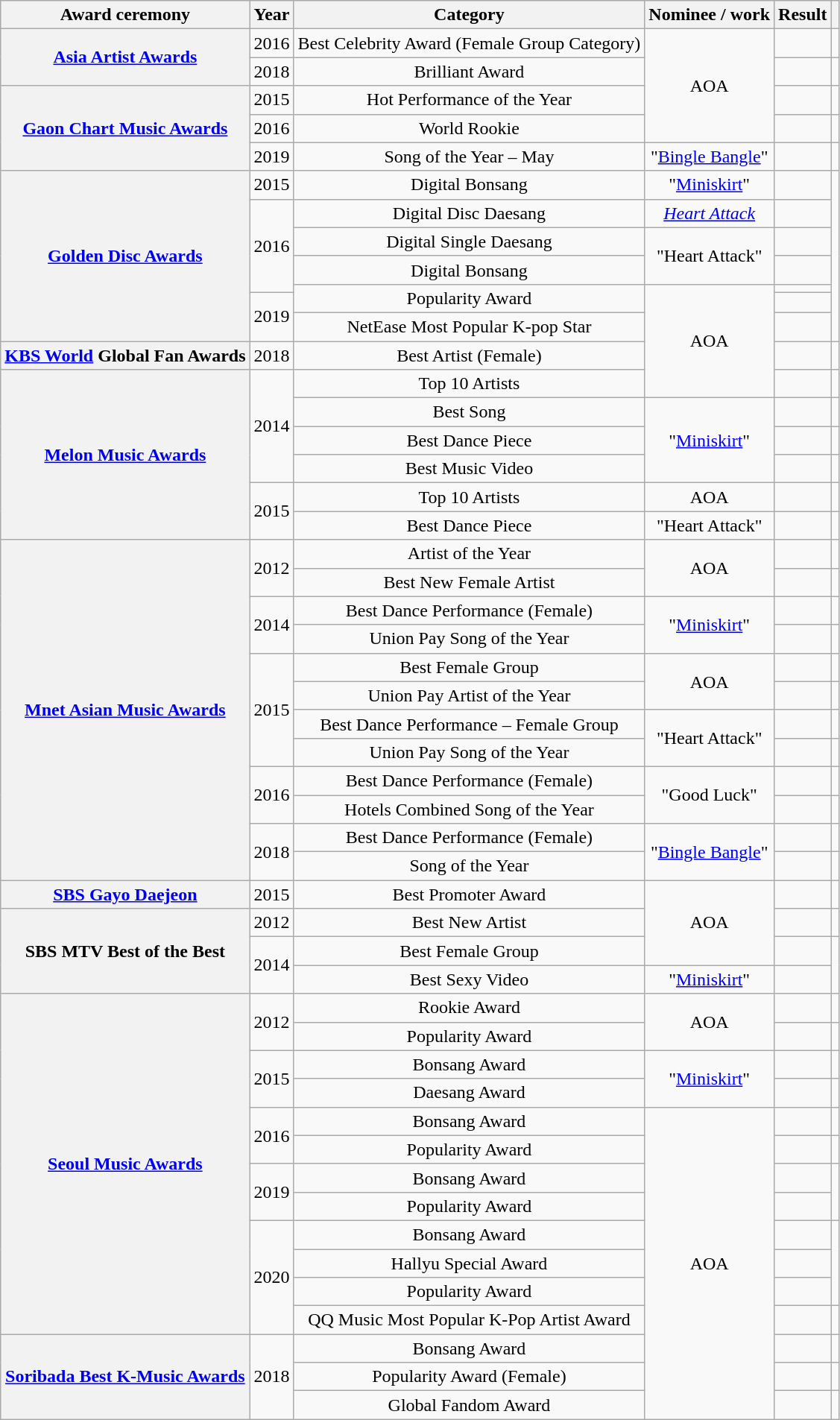<table class="wikitable sortable plainrowheaders" style="text-align:center;">
<tr>
<th scope="col">Award ceremony</th>
<th scope="col">Year</th>
<th scope="col">Category</th>
<th scope="col">Nominee / work</th>
<th scope="col">Result</th>
<th scope="col" class="unsortable"></th>
</tr>
<tr>
<th scope="row" rowspan="2"><a href='#'>Asia Artist Awards</a></th>
<td>2016</td>
<td>Best Celebrity Award (Female Group Category)</td>
<td rowspan="4">AOA</td>
<td></td>
<td></td>
</tr>
<tr>
<td>2018</td>
<td>Brilliant Award</td>
<td></td>
<td></td>
</tr>
<tr>
<th scope="row" rowspan="3"><a href='#'>Gaon Chart Music Awards</a></th>
<td>2015</td>
<td>Hot Performance of the Year</td>
<td></td>
<td></td>
</tr>
<tr>
<td>2016</td>
<td>World Rookie</td>
<td></td>
<td></td>
</tr>
<tr>
<td>2019</td>
<td>Song of the Year – May</td>
<td>"<a href='#'>Bingle Bangle</a>"</td>
<td></td>
<td></td>
</tr>
<tr>
<th scope="row" rowspan="7"><a href='#'>Golden Disc Awards</a></th>
<td>2015</td>
<td>Digital Bonsang</td>
<td>"<a href='#'>Miniskirt</a>"</td>
<td></td>
<td rowspan="7"></td>
</tr>
<tr>
<td rowspan="4">2016</td>
<td>Digital Disc Daesang</td>
<td><em><a href='#'>Heart Attack</a></em></td>
<td></td>
</tr>
<tr>
<td>Digital Single Daesang</td>
<td rowspan="2">"Heart Attack"</td>
<td></td>
</tr>
<tr>
<td>Digital Bonsang</td>
<td></td>
</tr>
<tr>
<td rowspan="2">Popularity Award</td>
<td rowspan="5">AOA</td>
<td></td>
</tr>
<tr>
<td rowspan="2">2019</td>
<td></td>
</tr>
<tr>
<td>NetEase Most Popular K-pop Star</td>
<td></td>
</tr>
<tr>
<th scope="row"><a href='#'>KBS World</a> Global Fan Awards</th>
<td>2018</td>
<td>Best Artist (Female)</td>
<td></td>
<td></td>
</tr>
<tr>
<th scope="row" rowspan="6"><a href='#'>Melon Music Awards</a></th>
<td rowspan="4">2014</td>
<td>Top 10 Artists</td>
<td></td>
<td></td>
</tr>
<tr>
<td>Best Song</td>
<td rowspan="3">"<a href='#'>Miniskirt</a>"</td>
<td></td>
<td></td>
</tr>
<tr>
<td>Best Dance Piece</td>
<td></td>
<td></td>
</tr>
<tr>
<td>Best Music Video</td>
<td></td>
<td></td>
</tr>
<tr>
<td rowspan="2">2015</td>
<td>Top 10 Artists</td>
<td>AOA</td>
<td></td>
<td></td>
</tr>
<tr>
<td>Best Dance Piece</td>
<td>"Heart Attack"</td>
<td></td>
<td></td>
</tr>
<tr>
<th scope="row" rowspan="12"><a href='#'>Mnet Asian Music Awards</a></th>
<td rowspan="2">2012</td>
<td>Artist of the Year</td>
<td rowspan="2">AOA</td>
<td></td>
<td></td>
</tr>
<tr>
<td>Best New Female Artist</td>
<td></td>
<td></td>
</tr>
<tr>
<td rowspan="2">2014</td>
<td>Best Dance Performance (Female)</td>
<td rowspan="2">"<a href='#'>Miniskirt</a>"</td>
<td></td>
<td></td>
</tr>
<tr>
<td>Union Pay Song of the Year</td>
<td></td>
<td></td>
</tr>
<tr>
<td rowspan="4">2015</td>
<td>Best Female Group</td>
<td rowspan="2">AOA</td>
<td></td>
<td></td>
</tr>
<tr>
<td>Union Pay Artist of the Year</td>
<td></td>
<td></td>
</tr>
<tr>
<td>Best Dance Performance – Female Group</td>
<td rowspan="2">"Heart Attack"</td>
<td></td>
<td></td>
</tr>
<tr>
<td>Union Pay Song of the Year</td>
<td></td>
<td></td>
</tr>
<tr>
<td rowspan="2">2016</td>
<td>Best Dance Performance (Female)</td>
<td rowspan="2">"Good Luck"</td>
<td></td>
<td></td>
</tr>
<tr>
<td>Hotels Combined Song of the Year</td>
<td></td>
<td></td>
</tr>
<tr>
<td rowspan="2">2018</td>
<td>Best Dance Performance (Female)</td>
<td rowspan="2">"<a href='#'>Bingle Bangle</a>"</td>
<td></td>
<td></td>
</tr>
<tr>
<td>Song of the Year</td>
<td></td>
<td></td>
</tr>
<tr>
<th scope="row"><a href='#'>SBS Gayo Daejeon</a></th>
<td>2015</td>
<td>Best Promoter Award</td>
<td rowspan="3">AOA</td>
<td></td>
<td></td>
</tr>
<tr>
<th scope="row" rowspan="3">SBS MTV Best of the Best</th>
<td>2012</td>
<td>Best New Artist</td>
<td></td>
<td></td>
</tr>
<tr>
<td rowspan="2">2014</td>
<td>Best Female Group</td>
<td></td>
<td rowspan="2"></td>
</tr>
<tr>
<td>Best Sexy Video</td>
<td>"<a href='#'>Miniskirt</a>"</td>
<td></td>
</tr>
<tr>
<th scope="row" rowspan="12"><a href='#'>Seoul Music Awards</a></th>
<td rowspan="2">2012</td>
<td>Rookie Award</td>
<td rowspan="2">AOA</td>
<td></td>
<td></td>
</tr>
<tr>
<td>Popularity Award</td>
<td></td>
<td></td>
</tr>
<tr>
<td rowspan="2">2015</td>
<td>Bonsang Award</td>
<td rowspan="2">"<a href='#'>Miniskirt</a>"</td>
<td></td>
<td></td>
</tr>
<tr>
<td>Daesang Award</td>
<td></td>
<td></td>
</tr>
<tr>
<td rowspan="2">2016</td>
<td>Bonsang Award</td>
<td rowspan="11">AOA</td>
<td></td>
<td></td>
</tr>
<tr>
<td>Popularity Award</td>
<td></td>
<td></td>
</tr>
<tr>
<td rowspan="2">2019</td>
<td>Bonsang Award</td>
<td></td>
<td rowspan="2"></td>
</tr>
<tr>
<td>Popularity Award</td>
<td></td>
</tr>
<tr>
<td rowspan = "4">2020</td>
<td>Bonsang Award</td>
<td></td>
<td rowspan="3"></td>
</tr>
<tr>
<td>Hallyu Special Award</td>
<td></td>
</tr>
<tr>
<td>Popularity Award</td>
<td></td>
</tr>
<tr>
<td>QQ Music Most Popular K-Pop Artist Award</td>
<td></td>
<td></td>
</tr>
<tr>
<th scope="row" rowspan="3"><a href='#'>Soribada Best K-Music Awards</a></th>
<td rowspan="3">2018</td>
<td>Bonsang Award</td>
<td></td>
<td></td>
</tr>
<tr>
<td>Popularity Award (Female)</td>
<td></td>
<td></td>
</tr>
<tr>
<td>Global Fandom Award</td>
<td></td>
<td></td>
</tr>
</table>
